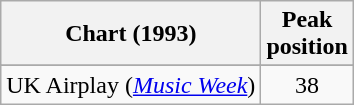<table class="wikitable">
<tr>
<th>Chart (1993)</th>
<th>Peak<br>position</th>
</tr>
<tr>
</tr>
<tr>
<td>UK Airplay (<em><a href='#'>Music Week</a></em>)</td>
<td align="center">38</td>
</tr>
</table>
